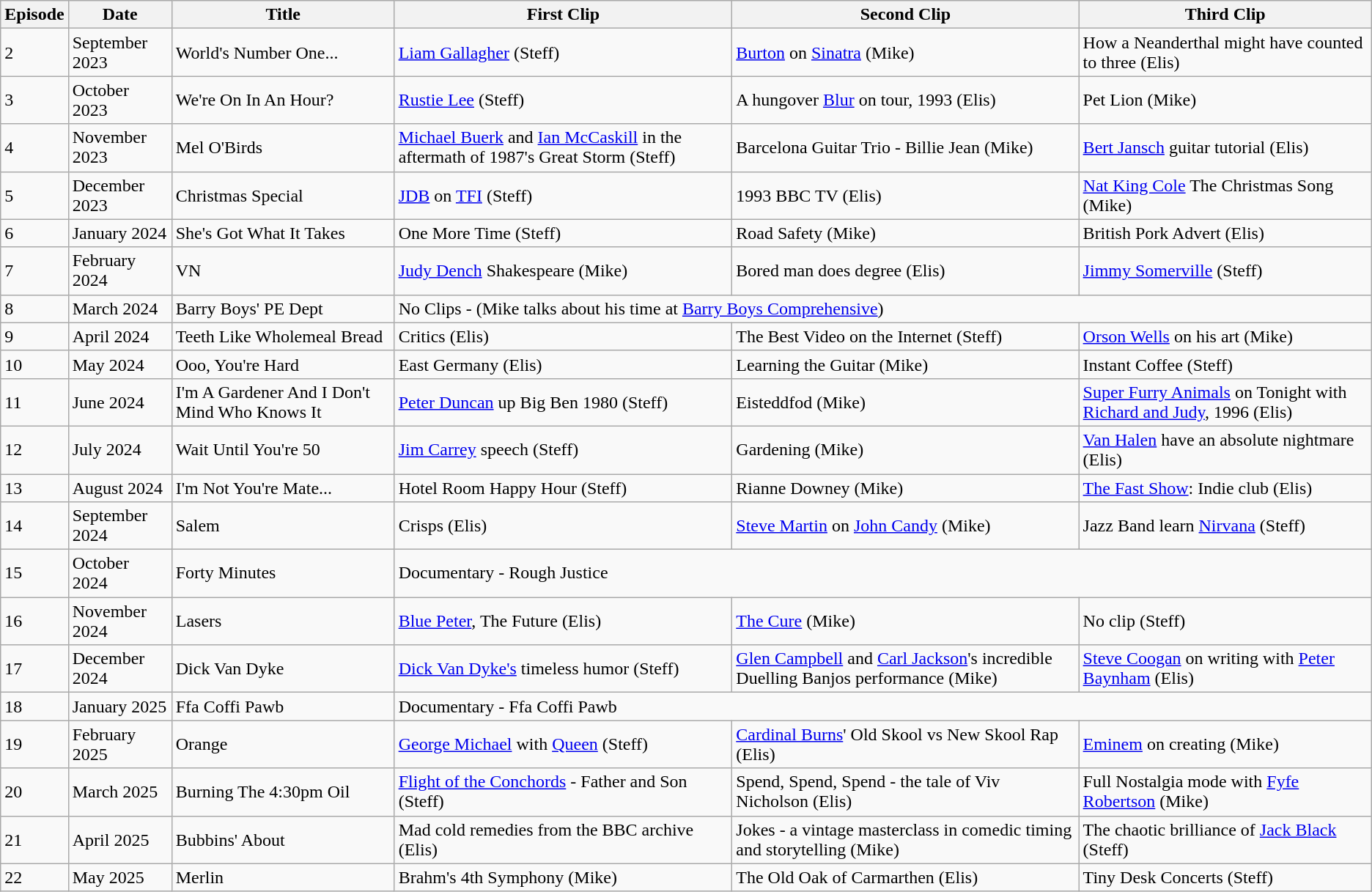<table class="wikitable">
<tr>
<th>Episode</th>
<th>Date</th>
<th>Title</th>
<th>First Clip</th>
<th>Second Clip</th>
<th>Third Clip</th>
</tr>
<tr>
<td>2</td>
<td>September 2023</td>
<td>World's Number One...</td>
<td><a href='#'>Liam Gallagher</a> (Steff)</td>
<td><a href='#'>Burton</a> on <a href='#'>Sinatra</a> (Mike)</td>
<td>How a Neanderthal might have counted to three (Elis)</td>
</tr>
<tr>
<td>3</td>
<td>October 2023</td>
<td>We're On In An Hour?</td>
<td><a href='#'>Rustie Lee</a> (Steff)</td>
<td>A hungover <a href='#'>Blur</a> on tour, 1993 (Elis)</td>
<td>Pet Lion (Mike)</td>
</tr>
<tr>
<td>4</td>
<td>November 2023</td>
<td>Mel O'Birds</td>
<td><a href='#'>Michael Buerk</a> and <a href='#'>Ian McCaskill</a> in the aftermath of 1987's Great Storm (Steff)</td>
<td>Barcelona Guitar Trio - Billie Jean (Mike)</td>
<td><a href='#'>Bert Jansch</a> guitar tutorial (Elis)</td>
</tr>
<tr>
<td>5</td>
<td>December 2023</td>
<td>Christmas Special</td>
<td><a href='#'>JDB</a> on <a href='#'>TFI</a> (Steff)</td>
<td>1993 BBC TV (Elis)</td>
<td><a href='#'>Nat King Cole</a> The Christmas Song (Mike)</td>
</tr>
<tr>
<td>6</td>
<td>January 2024</td>
<td>She's Got What It Takes</td>
<td>One More Time (Steff)</td>
<td>Road Safety (Mike)</td>
<td>British Pork Advert (Elis)</td>
</tr>
<tr>
<td>7</td>
<td>February 2024</td>
<td>VN</td>
<td><a href='#'>Judy Dench</a> Shakespeare (Mike)</td>
<td>Bored man does degree (Elis)</td>
<td><a href='#'>Jimmy Somerville</a> (Steff)</td>
</tr>
<tr>
<td>8</td>
<td>March 2024</td>
<td>Barry Boys' PE Dept</td>
<td colspan="3">No Clips - (Mike talks about his time at <a href='#'>Barry Boys Comprehensive</a>)</td>
</tr>
<tr>
<td>9</td>
<td>April 2024</td>
<td>Teeth Like Wholemeal Bread</td>
<td>Critics (Elis)</td>
<td>The Best Video on the Internet (Steff)</td>
<td><a href='#'>Orson Wells</a> on his art (Mike)</td>
</tr>
<tr>
<td>10</td>
<td>May 2024</td>
<td>Ooo, You're Hard</td>
<td>East Germany (Elis)</td>
<td>Learning the Guitar (Mike)</td>
<td>Instant Coffee (Steff)</td>
</tr>
<tr>
<td>11</td>
<td>June 2024</td>
<td>I'm A Gardener And I Don't Mind Who Knows It</td>
<td><a href='#'>Peter Duncan</a> up Big Ben 1980 (Steff)</td>
<td>Eisteddfod (Mike)</td>
<td><a href='#'>Super Furry Animals</a> on Tonight with <a href='#'>Richard and Judy</a>, 1996 (Elis)</td>
</tr>
<tr>
<td>12</td>
<td>July 2024</td>
<td>Wait Until You're 50</td>
<td><a href='#'>Jim Carrey</a> speech (Steff)</td>
<td>Gardening (Mike)</td>
<td><a href='#'>Van Halen</a> have an absolute nightmare (Elis)</td>
</tr>
<tr>
<td>13</td>
<td>August 2024</td>
<td>I'm Not You're Mate...</td>
<td>Hotel Room Happy Hour (Steff)</td>
<td>Rianne Downey (Mike)</td>
<td><a href='#'>The Fast Show</a>: Indie club (Elis)</td>
</tr>
<tr>
<td>14</td>
<td>September 2024</td>
<td>Salem</td>
<td>Crisps (Elis)</td>
<td><a href='#'>Steve Martin</a> on <a href='#'>John Candy</a> (Mike)</td>
<td>Jazz Band learn <a href='#'>Nirvana</a> (Steff)</td>
</tr>
<tr>
<td>15</td>
<td>October 2024</td>
<td>Forty Minutes</td>
<td colspan="3">Documentary - Rough Justice</td>
</tr>
<tr>
<td>16</td>
<td>November 2024</td>
<td>Lasers</td>
<td><a href='#'>Blue Peter</a>, The Future (Elis)</td>
<td><a href='#'>The Cure</a> (Mike)</td>
<td>No clip (Steff)</td>
</tr>
<tr>
<td>17</td>
<td>December 2024</td>
<td>Dick Van Dyke</td>
<td><a href='#'>Dick Van Dyke's</a> timeless humor (Steff)</td>
<td><a href='#'>Glen Campbell</a> and <a href='#'>Carl Jackson</a>'s incredible Duelling Banjos performance (Mike)</td>
<td><a href='#'>Steve Coogan</a> on writing with <a href='#'>Peter Baynham</a> (Elis)</td>
</tr>
<tr>
<td>18</td>
<td>January 2025</td>
<td>Ffa Coffi Pawb</td>
<td colspan="3">Documentary - Ffa Coffi Pawb</td>
</tr>
<tr>
<td>19</td>
<td>February 2025</td>
<td>Orange</td>
<td><a href='#'>George Michael</a> with <a href='#'>Queen</a> (Steff)</td>
<td><a href='#'>Cardinal Burns</a>' Old Skool vs New Skool Rap (Elis)</td>
<td><a href='#'>Eminem</a> on creating (Mike)</td>
</tr>
<tr>
<td>20</td>
<td>March 2025</td>
<td>Burning The 4:30pm Oil</td>
<td><a href='#'>Flight of the Conchords</a> - Father and Son (Steff)</td>
<td>Spend, Spend, Spend - the tale of Viv Nicholson (Elis)</td>
<td>Full Nostalgia mode with <a href='#'>Fyfe Robertson</a> (Mike)</td>
</tr>
<tr>
<td>21</td>
<td>April 2025</td>
<td>Bubbins' About</td>
<td>Mad cold remedies from the BBC archive (Elis)</td>
<td>Jokes - a vintage masterclass in comedic timing and storytelling (Mike)</td>
<td>The chaotic brilliance of <a href='#'>Jack Black</a> (Steff)</td>
</tr>
<tr>
<td>22</td>
<td>May 2025</td>
<td>Merlin</td>
<td>Brahm's 4th Symphony (Mike)</td>
<td>The Old Oak of Carmarthen (Elis)</td>
<td>Tiny Desk Concerts (Steff)</td>
</tr>
</table>
